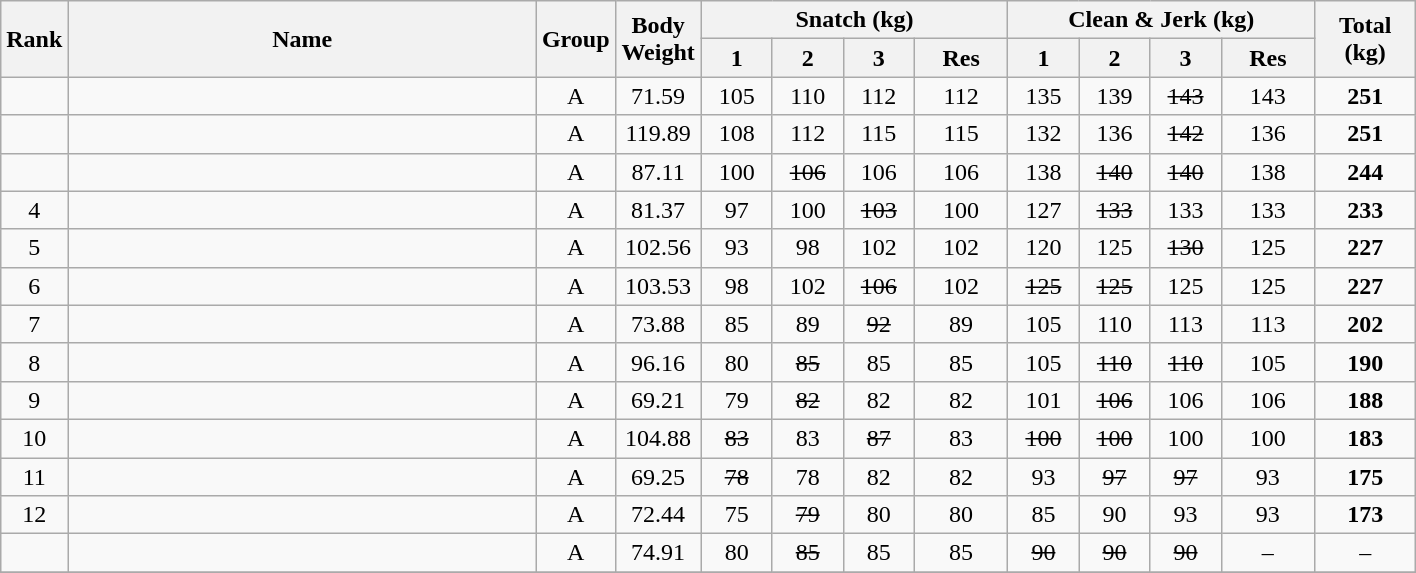<table class = "wikitable" style="text-align:center;">
<tr>
<th rowspan=2>Rank</th>
<th rowspan=2 width=305>Name</th>
<th rowspan=2 width=20>Group</th>
<th rowspan=2 width=50>Body Weight</th>
<th colspan=4>Snatch (kg)</th>
<th colspan=4>Clean & Jerk (kg)</th>
<th rowspan=2 width=60>Total (kg)</th>
</tr>
<tr>
<th width=40>1</th>
<th width=40>2</th>
<th width=40>3</th>
<th width=55>Res</th>
<th width=40>1</th>
<th width=40>2</th>
<th width=40>3</th>
<th width=55>Res</th>
</tr>
<tr>
<td></td>
<td align=left></td>
<td>A</td>
<td>71.59</td>
<td>105</td>
<td>110</td>
<td>112</td>
<td>112</td>
<td>135</td>
<td>139</td>
<td><s>143</s></td>
<td>143</td>
<td><strong>251</strong></td>
</tr>
<tr>
<td></td>
<td align=left></td>
<td>A</td>
<td>119.89</td>
<td>108</td>
<td>112</td>
<td>115</td>
<td>115</td>
<td>132</td>
<td>136</td>
<td><s>142</s></td>
<td>136</td>
<td><strong>251</strong></td>
</tr>
<tr>
<td></td>
<td align=left></td>
<td>A</td>
<td>87.11</td>
<td>100</td>
<td><s>106</s></td>
<td>106</td>
<td>106</td>
<td>138</td>
<td><s>140</s></td>
<td><s>140</s></td>
<td>138</td>
<td><strong>244</strong></td>
</tr>
<tr>
<td>4</td>
<td align=left></td>
<td>A</td>
<td>81.37</td>
<td>97</td>
<td>100</td>
<td><s>103</s></td>
<td>100</td>
<td>127</td>
<td><s>133</s></td>
<td>133</td>
<td>133</td>
<td><strong>233</strong></td>
</tr>
<tr>
<td>5</td>
<td align=left></td>
<td>A</td>
<td>102.56</td>
<td>93</td>
<td>98</td>
<td>102</td>
<td>102</td>
<td>120</td>
<td>125</td>
<td><s>130</s></td>
<td>125</td>
<td><strong>227</strong></td>
</tr>
<tr>
<td>6</td>
<td align=left></td>
<td>A</td>
<td>103.53</td>
<td>98</td>
<td>102</td>
<td><s>106</s></td>
<td>102</td>
<td><s>125</s></td>
<td><s>125</s></td>
<td>125</td>
<td>125</td>
<td><strong>227</strong></td>
</tr>
<tr>
<td>7</td>
<td align=left></td>
<td>A</td>
<td>73.88</td>
<td>85</td>
<td>89</td>
<td><s>92</s></td>
<td>89</td>
<td>105</td>
<td>110</td>
<td>113</td>
<td>113</td>
<td><strong>202</strong></td>
</tr>
<tr>
<td>8</td>
<td align=left></td>
<td>A</td>
<td>96.16</td>
<td>80</td>
<td><s>85</s></td>
<td>85</td>
<td>85</td>
<td>105</td>
<td><s>110</s></td>
<td><s>110</s></td>
<td>105</td>
<td><strong>190</strong></td>
</tr>
<tr>
<td>9</td>
<td align=left></td>
<td>A</td>
<td>69.21</td>
<td>79</td>
<td><s>82</s></td>
<td>82</td>
<td>82</td>
<td>101</td>
<td><s>106</s></td>
<td>106</td>
<td>106</td>
<td><strong>188</strong></td>
</tr>
<tr>
<td>10</td>
<td align=left></td>
<td>A</td>
<td>104.88</td>
<td><s>83</s></td>
<td>83</td>
<td><s>87</s></td>
<td>83</td>
<td><s>100</s></td>
<td><s>100</s></td>
<td>100</td>
<td>100</td>
<td><strong>183</strong></td>
</tr>
<tr>
<td>11</td>
<td align=left></td>
<td>A</td>
<td>69.25</td>
<td><s>78</s></td>
<td>78</td>
<td>82</td>
<td>82</td>
<td>93</td>
<td><s>97</s></td>
<td><s>97</s></td>
<td>93</td>
<td><strong>175</strong></td>
</tr>
<tr>
<td>12</td>
<td align=left></td>
<td>A</td>
<td>72.44</td>
<td>75</td>
<td><s>79</s></td>
<td>80</td>
<td>80</td>
<td>85</td>
<td>90</td>
<td>93</td>
<td>93</td>
<td><strong>173</strong></td>
</tr>
<tr>
<td></td>
<td align=left></td>
<td>A</td>
<td>74.91</td>
<td>80</td>
<td><s>85</s></td>
<td>85</td>
<td>85</td>
<td><s>90</s></td>
<td><s>90</s></td>
<td><s>90</s></td>
<td>–</td>
<td>–</td>
</tr>
<tr>
</tr>
</table>
